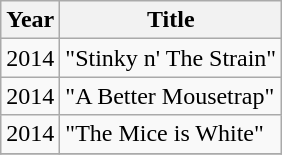<table class="wikitable sortable">
<tr>
<th>Year</th>
<th>Title</th>
</tr>
<tr>
<td>2014</td>
<td>"Stinky n' The Strain"</td>
</tr>
<tr>
<td>2014</td>
<td>"A Better Mousetrap"</td>
</tr>
<tr>
<td>2014</td>
<td>"The Mice is White"</td>
</tr>
<tr>
</tr>
</table>
